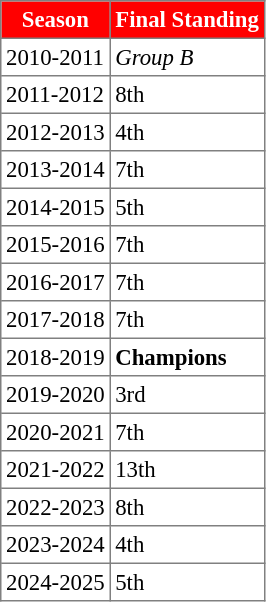<table style="background-color:#FFFFFF; font-size: 95%; border: gray solid 1px; border-collapse: collapse;" cellpadding="3" cellspacing="0" border="1">
<tr style="background-color:#FF0000; color:#FFFFFF;">
<th>Season</th>
<th>Final Standing</th>
</tr>
<tr>
<td>2010-2011</td>
<td><em>Group B</em></td>
</tr>
<tr>
<td>2011-2012</td>
<td>8th</td>
</tr>
<tr>
<td>2012-2013</td>
<td>4th</td>
</tr>
<tr>
<td>2013-2014</td>
<td>7th</td>
</tr>
<tr>
<td>2014-2015</td>
<td>5th</td>
</tr>
<tr>
<td>2015-2016</td>
<td>7th</td>
</tr>
<tr>
<td>2016-2017</td>
<td>7th</td>
</tr>
<tr>
<td>2017-2018</td>
<td>7th</td>
</tr>
<tr>
<td>2018-2019</td>
<td> <strong>Champions</strong></td>
</tr>
<tr>
<td>2019-2020</td>
<td>3rd</td>
</tr>
<tr>
<td>2020-2021</td>
<td>7th</td>
</tr>
<tr>
<td>2021-2022</td>
<td>13th</td>
</tr>
<tr>
<td>2022-2023</td>
<td>8th</td>
</tr>
<tr>
<td>2023-2024</td>
<td>4th</td>
</tr>
<tr>
<td>2024-2025</td>
<td>5th</td>
</tr>
</table>
